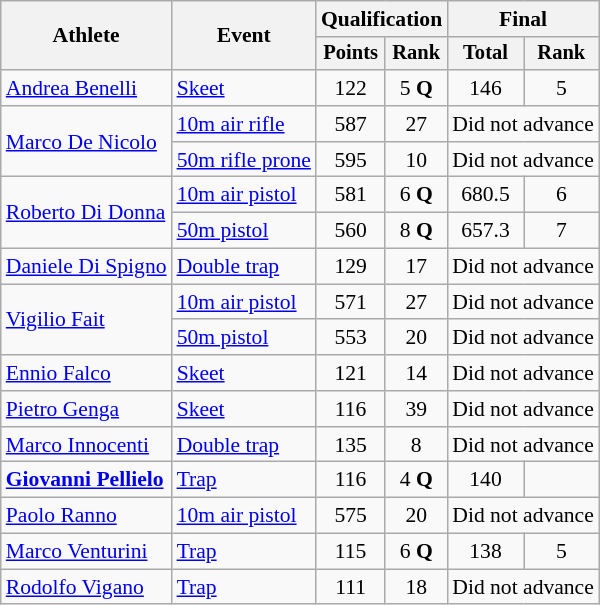<table class="wikitable" style="font-size:90%">
<tr>
<th rowspan="2">Athlete</th>
<th rowspan="2">Event</th>
<th colspan=2>Qualification</th>
<th colspan=2>Final</th>
</tr>
<tr style="font-size:95%">
<th>Points</th>
<th>Rank</th>
<th>Total</th>
<th>Rank</th>
</tr>
<tr align=center>
<td align=left><a href='#'>Andrea Benelli</a></td>
<td align=left><a href='#'>Skeet</a></td>
<td>122</td>
<td>5 <strong>Q</strong></td>
<td>146</td>
<td>5</td>
</tr>
<tr align=center>
<td align=left rowspan=2><a href='#'>Marco De Nicolo</a></td>
<td align=left><a href='#'>10m air rifle</a></td>
<td>587</td>
<td>27</td>
<td colspan=2>Did not advance</td>
</tr>
<tr align=center>
<td align=left><a href='#'>50m rifle prone</a></td>
<td>595</td>
<td>10</td>
<td colspan=2>Did not advance</td>
</tr>
<tr align=center>
<td align=left rowspan=2><a href='#'>Roberto Di Donna</a></td>
<td align=left><a href='#'>10m air pistol</a></td>
<td>581</td>
<td>6 <strong>Q</strong></td>
<td>680.5</td>
<td>6</td>
</tr>
<tr align=center>
<td align=left><a href='#'>50m pistol</a></td>
<td>560</td>
<td>8 <strong>Q</strong></td>
<td>657.3</td>
<td>7</td>
</tr>
<tr align=center>
<td align=left><a href='#'>Daniele Di Spigno</a></td>
<td align=left><a href='#'>Double trap</a></td>
<td>129</td>
<td>17</td>
<td colspan=2>Did not advance</td>
</tr>
<tr align=center>
<td align=left rowspan=2><a href='#'>Vigilio Fait</a></td>
<td align=left><a href='#'>10m air pistol</a></td>
<td>571</td>
<td>27</td>
<td colspan=2>Did not advance</td>
</tr>
<tr align=center>
<td align=left><a href='#'>50m pistol</a></td>
<td>553</td>
<td>20</td>
<td colspan=2>Did not advance</td>
</tr>
<tr align=center>
<td align=left><a href='#'>Ennio Falco</a></td>
<td align=left><a href='#'>Skeet</a></td>
<td>121</td>
<td>14</td>
<td colspan=2>Did not advance</td>
</tr>
<tr align=center>
<td align=left><a href='#'>Pietro Genga</a></td>
<td align=left><a href='#'>Skeet</a></td>
<td>116</td>
<td>39</td>
<td colspan=2>Did not advance</td>
</tr>
<tr align=center>
<td align=left><a href='#'>Marco Innocenti</a></td>
<td align=left><a href='#'>Double trap</a></td>
<td>135</td>
<td>8</td>
<td colspan=2>Did not advance</td>
</tr>
<tr align=center>
<td align=left><strong><a href='#'>Giovanni Pellielo</a></strong></td>
<td align=left><a href='#'>Trap</a></td>
<td>116</td>
<td>4 <strong>Q</strong></td>
<td>140</td>
<td></td>
</tr>
<tr align=center>
<td align=left><a href='#'>Paolo Ranno</a></td>
<td align=left><a href='#'>10m air pistol</a></td>
<td>575</td>
<td>20</td>
<td colspan=2>Did not advance</td>
</tr>
<tr align=center>
<td align=left><a href='#'>Marco Venturini</a></td>
<td align=left><a href='#'>Trap</a></td>
<td>115</td>
<td>6 <strong>Q</strong></td>
<td>138</td>
<td>5</td>
</tr>
<tr align=center>
<td align=left><a href='#'>Rodolfo Vigano</a></td>
<td align=left><a href='#'>Trap</a></td>
<td>111</td>
<td>18</td>
<td colspan=2>Did not advance</td>
</tr>
</table>
